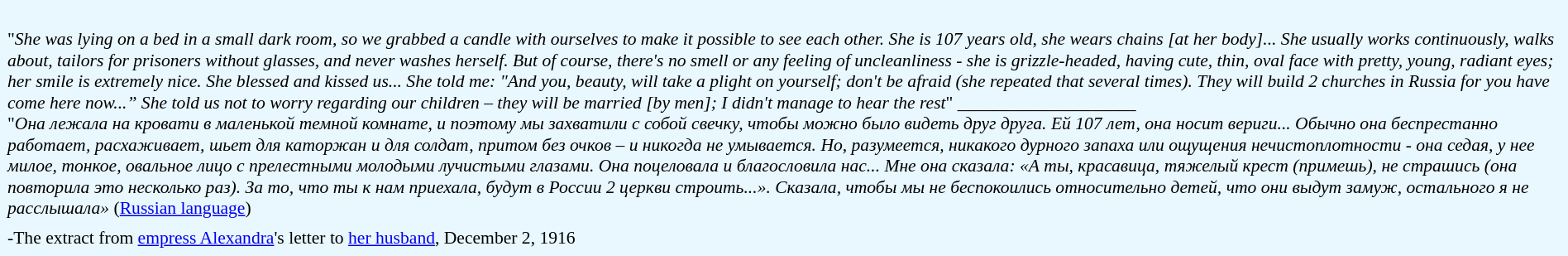<table class="toccolours" style="font-size: 90%; background:#E9F7FF; color:black;" cellspacing="5">
<tr>
<td style="text-align: left;"><br>"<em>She was lying on a bed in a small dark room, so we grabbed a candle with ourselves to make it possible to see each other. She is 107 years old, she wears chains [at her body]... She usually works continuously, walks about, tailors for prisoners without glasses, and never washes herself. But of course, there's no smell or any feeling of uncleanliness - she is grizzle-headed, having cute, thin, oval face with pretty, young, radiant eyes; her smile is extremely nice. She blessed and kissed us... She told me: "And you, beauty, will take a plight on yourself; don't be afraid (she repeated that several times). They will build 2 churches in Russia for you have come here now...” She told us not to worry regarding our children – they will be married [by men]; I didn't manage to hear the rest</em>"

____________________<br>"<em>Она лежала на кровати в маленькой темной комнате, и поэтому мы захватили с собой свечку, чтобы можно было видеть друг друга. Ей 107 лет, она носит вериги... Обычно она беспрестанно работает, расхаживает, шьет для каторжан и для солдат, притом без очков – и никогда не умывается. Но, разумеется, никакого дурного запаха или ощущения нечистоплотности - она седая, у нее милое, тонкое, овальное лицо с прелестными молодыми лучистыми глазами. Она поцеловала и благословила нас... Мне она сказала: «А ты, красавица, тяжелый крест (примешь), не страшись (она повторила это несколько раз). За то, что ты к нам приехала, будут в России 2 церкви строить...». Сказала, чтобы мы не беспокоились относительно детей, что они выдут замуж, остального я не расслышала»</em> (<a href='#'>Russian language</a>)
</td>
</tr>
<tr>
<td style="text-align: left;">-The extract from <a href='#'>empress Alexandra</a>'s letter to <a href='#'>her husband</a>, December 2, 1916</td>
</tr>
</table>
